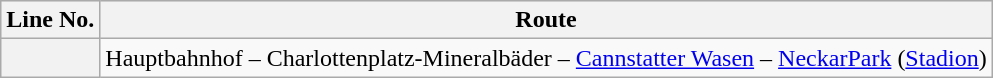<table class="wikitable">
<tr style="background:#e3e3e3;">
<th>Line No.</th>
<th>Route</th>
</tr>
<tr>
<th><em></em></th>
<td>Hauptbahnhof – Charlottenplatz-Mineralbäder – <a href='#'>Cannstatter Wasen</a> – <a href='#'>NeckarPark</a> (<a href='#'>Stadion</a>)</td>
</tr>
</table>
